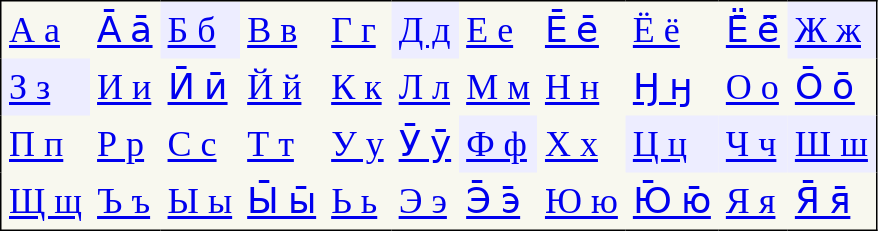<table class="standard" cellpadding="5" style="font-family:Arial Unicode MS; font-size:1.5em; border-color:#000000; border-width:1px; border-style:solid; border-collapse:collapse; background-color:#F8F8EF">
<tr>
<td style="«width:3em;»"><a href='#'>А а</a></td>
<td style="«width:3em;»"><a href='#'>А̄ а̄</a></td>
<td style="«width:3em" bgcolor="#EDEDFF" ;»><a href='#'>Б б</a></td>
<td style="«width:3em;»"><a href='#'>В в</a></td>
<td style="«width:3em;»"><a href='#'>Г г</a></td>
<td style="«width:3em" bgcolor="#EDEDFF" ;»><a href='#'>Д д</a></td>
<td style="«width:3em;»"><a href='#'>Е е</a></td>
<td style="«width:3em;»"><a href='#'>Е̄ е̄</a></td>
<td style="«width:3em;»"><a href='#'>Ё ё</a></td>
<td style="«width:3em;»"><a href='#'>Ё̄ ё̄</a></td>
<td style="«width:3em" bgcolor="#EDEDFF" ;»><a href='#'>Ж ж</a></td>
</tr>
<tr>
<td style="«width:3em" bgcolor="#EDEDFF" ;»><a href='#'>З з</a></td>
<td style="«width:3em;»"><a href='#'>И и</a></td>
<td style="«width:3em;»"><a href='#'>Ӣ ӣ</a></td>
<td style="«width:3em;»"><a href='#'>Й й</a></td>
<td style="«width:3em;»"><a href='#'>К к</a></td>
<td style="«width:3em;»"><a href='#'>Л л</a></td>
<td style="«width:3em;»"><a href='#'>М м</a></td>
<td style="«width:3em;»"><a href='#'>Н н</a></td>
<td style="«width:3em;»"><a href='#'>Ӈ ӈ</a></td>
<td style="«width:3em;»"><a href='#'>О о</a></td>
<td style="«width:3em;»"><a href='#'>О̄ о̄</a></td>
</tr>
<tr>
<td style="«width:3em;»"><a href='#'>П п</a></td>
<td style="«width:3em;»"><a href='#'>Р р</a></td>
<td style="«width:3em;»"><a href='#'>С с</a></td>
<td style="«width:3em;»"><a href='#'>Т т</a></td>
<td style="«width:3em;»"><a href='#'>У у</a></td>
<td style="«width:3em;»"><a href='#'>Ӯ ӯ</a></td>
<td style="«width:3em" bgcolor="#EDEDFF" ;»><a href='#'>Ф ф</a></td>
<td style="«width:3em;»"><a href='#'>Х х</a></td>
<td style="«width:3em" bgcolor="#EDEDFF" ;»><a href='#'>Ц ц</a></td>
<td style="«width:3em" bgcolor="#EDEDFF" ;»><a href='#'>Ч ч</a></td>
<td style="«width:3em" bgcolor="#EDEDFF" ;»><a href='#'>Ш ш</a></td>
</tr>
<tr>
<td style="«width:3em;»"><a href='#'>Щ щ</a></td>
<td style="«width:3em;»"><a href='#'>Ъ ъ</a></td>
<td style="«width:3em;»"><a href='#'>Ы ы</a></td>
<td style="«width:3em;»"><a href='#'>Ы̄ ы̄</a></td>
<td style="«width:3em;»"><a href='#'>Ь ь</a></td>
<td style="«width:3em;»"><a href='#'>Э э</a></td>
<td style="«width:3em;»"><a href='#'>Э̄ э̄</a></td>
<td style="«width:3em;»"><a href='#'>Ю ю</a></td>
<td style="«width:3em;»"><a href='#'>Ю̄ ю̄</a></td>
<td style="«width:3em;»"><a href='#'>Я я</a></td>
<td style="«width:3em;»"><a href='#'>Я̄ я̄</a></td>
</tr>
</table>
